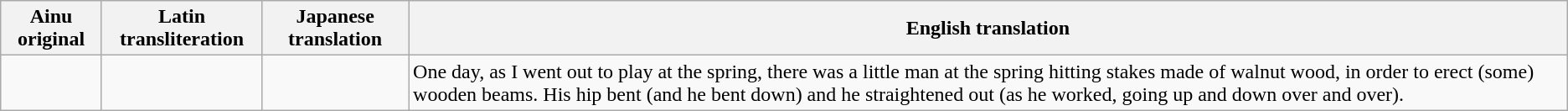<table class="wikitable">
<tr>
<th>Ainu original</th>
<th>Latin transliteration</th>
<th>Japanese translation</th>
<th>English translation</th>
</tr>
<tr>
<td></td>
<td></td>
<td></td>
<td>One day, as I went out to play at the spring, there was a little man at the spring hitting stakes made of walnut wood, in order to erect (some) wooden beams. His hip bent (and he bent down) and he straightened out (as he worked, going up and down over and over).</td>
</tr>
</table>
